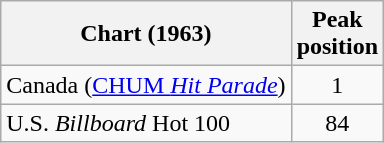<table class="wikitable">
<tr>
<th>Chart (1963)</th>
<th>Peak<br>position</th>
</tr>
<tr>
<td>Canada (<a href='#'>CHUM <em>Hit Parade</em></a>)</td>
<td style="text-align:center;">1</td>
</tr>
<tr>
<td>U.S. <em>Billboard</em> Hot 100</td>
<td style="text-align:center;">84</td>
</tr>
</table>
